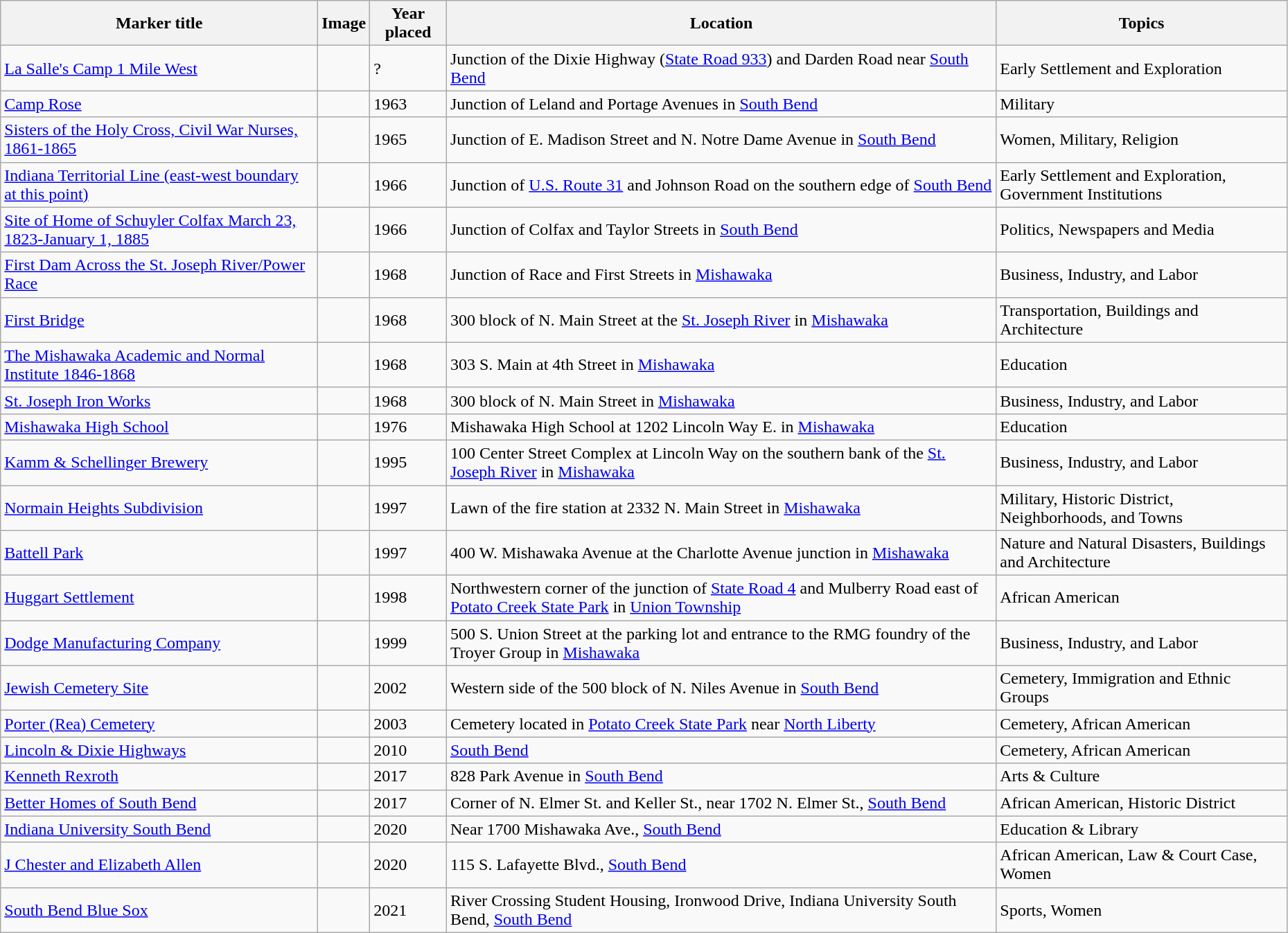<table class="wikitable sortable" style="width:98%">
<tr>
<th>Marker title</th>
<th class="unsortable">Image</th>
<th>Year placed</th>
<th>Location</th>
<th>Topics</th>
</tr>
<tr>
<td><a href='#'>La Salle's Camp 1 Mile West</a></td>
<td></td>
<td>?</td>
<td>Junction of the Dixie Highway (<a href='#'>State Road 933</a>) and Darden Road near <a href='#'>South Bend</a><br><small></small></td>
<td>Early Settlement and Exploration</td>
</tr>
<tr ->
<td><a href='#'>Camp Rose</a></td>
<td></td>
<td>1963</td>
<td>Junction of Leland and Portage Avenues in <a href='#'>South Bend</a><br><small></small></td>
<td>Military</td>
</tr>
<tr ->
<td><a href='#'>Sisters of the Holy Cross, Civil War Nurses, 1861-1865</a></td>
<td></td>
<td>1965</td>
<td>Junction of E. Madison Street and N. Notre Dame Avenue in <a href='#'>South Bend</a><br><small></small></td>
<td>Women, Military, Religion</td>
</tr>
<tr ->
<td><a href='#'>Indiana Territorial Line (east-west boundary at this point)</a></td>
<td></td>
<td>1966</td>
<td>Junction of <a href='#'>U.S. Route 31</a> and Johnson Road on the southern edge of <a href='#'>South Bend</a><br><small></small></td>
<td>Early Settlement and Exploration, Government Institutions</td>
</tr>
<tr ->
<td><a href='#'>Site of Home of Schuyler Colfax March 23, 1823-January 1, 1885</a></td>
<td></td>
<td>1966</td>
<td>Junction of Colfax and Taylor Streets in <a href='#'>South Bend</a><br><small></small></td>
<td>Politics, Newspapers and Media</td>
</tr>
<tr ->
<td><a href='#'>First Dam Across the St. Joseph River/Power Race</a></td>
<td></td>
<td>1968</td>
<td>Junction of Race and First Streets in <a href='#'>Mishawaka</a><br><small></small></td>
<td>Business, Industry, and Labor</td>
</tr>
<tr ->
<td><a href='#'>First Bridge</a></td>
<td></td>
<td>1968</td>
<td>300 block of N. Main Street at the <a href='#'>St. Joseph River</a> in <a href='#'>Mishawaka</a><br><small></small></td>
<td>Transportation, Buildings and Architecture</td>
</tr>
<tr ->
<td><a href='#'>The Mishawaka Academic and Normal Institute 1846-1868</a></td>
<td></td>
<td>1968</td>
<td>303 S. Main at 4th Street in <a href='#'>Mishawaka</a><br><small></small></td>
<td>Education</td>
</tr>
<tr ->
<td><a href='#'>St. Joseph Iron Works</a></td>
<td></td>
<td>1968</td>
<td>300 block of N. Main Street in <a href='#'>Mishawaka</a><br><small></small></td>
<td>Business, Industry, and Labor</td>
</tr>
<tr ->
<td><a href='#'>Mishawaka High School</a></td>
<td></td>
<td>1976</td>
<td>Mishawaka High School at 1202 Lincoln Way E. in <a href='#'>Mishawaka</a><br><small></small></td>
<td>Education</td>
</tr>
<tr ->
<td><a href='#'>Kamm & Schellinger Brewery</a></td>
<td></td>
<td>1995</td>
<td>100 Center Street Complex at Lincoln Way on the southern bank of the <a href='#'>St. Joseph River</a> in <a href='#'>Mishawaka</a><br><small></small></td>
<td>Business, Industry, and Labor</td>
</tr>
<tr ->
<td><a href='#'>Normain Heights Subdivision</a></td>
<td></td>
<td>1997</td>
<td>Lawn of the fire station at 2332 N. Main Street in <a href='#'>Mishawaka</a><br><small></small></td>
<td>Military, Historic District, Neighborhoods, and Towns</td>
</tr>
<tr ->
<td><a href='#'>Battell Park</a></td>
<td></td>
<td>1997</td>
<td>400 W. Mishawaka Avenue at the Charlotte Avenue junction in <a href='#'>Mishawaka</a><br><small></small></td>
<td>Nature and Natural Disasters, Buildings and Architecture</td>
</tr>
<tr ->
<td><a href='#'>Huggart Settlement</a></td>
<td></td>
<td>1998</td>
<td>Northwestern corner of the junction of <a href='#'>State Road 4</a> and Mulberry Road east of <a href='#'>Potato Creek State Park</a> in <a href='#'>Union Township</a><br><small></small></td>
<td>African American</td>
</tr>
<tr ->
<td><a href='#'>Dodge Manufacturing Company</a></td>
<td></td>
<td>1999</td>
<td>500 S. Union Street at the parking lot and entrance to the RMG foundry of the Troyer Group in <a href='#'>Mishawaka</a><br><small></small></td>
<td>Business, Industry, and Labor</td>
</tr>
<tr ->
<td><a href='#'>Jewish Cemetery Site</a></td>
<td></td>
<td>2002</td>
<td>Western side of the 500 block of N. Niles Avenue in <a href='#'>South Bend</a><br><small></small></td>
<td>Cemetery, Immigration and Ethnic Groups</td>
</tr>
<tr ->
<td><a href='#'>Porter (Rea) Cemetery</a></td>
<td></td>
<td>2003</td>
<td>Cemetery located in <a href='#'>Potato Creek State Park</a> near <a href='#'>North Liberty</a><br><small></small></td>
<td>Cemetery, African American</td>
</tr>
<tr ->
<td><a href='#'>Lincoln & Dixie Highways</a></td>
<td></td>
<td>2010</td>
<td><a href='#'>South Bend</a><br><small></small></td>
<td>Cemetery, African American</td>
</tr>
<tr>
<td><a href='#'>Kenneth Rexroth</a></td>
<td></td>
<td>2017</td>
<td>828 Park Avenue in <a href='#'>South Bend</a><br><small></small></td>
<td>Arts & Culture</td>
</tr>
<tr>
<td><a href='#'>Better Homes of South Bend</a></td>
<td></td>
<td>2017</td>
<td>Corner of N. Elmer St. and Keller St., near 1702 N. Elmer St., <a href='#'>South Bend</a><br><small></small></td>
<td>African American, Historic District</td>
</tr>
<tr>
<td><a href='#'>Indiana University South Bend</a></td>
<td></td>
<td>2020</td>
<td>Near 1700 Mishawaka Ave., <a href='#'>South Bend</a><br><small></small></td>
<td>Education & Library</td>
</tr>
<tr>
<td><a href='#'>J Chester and Elizabeth Allen</a></td>
<td></td>
<td>2020</td>
<td>115 S. Lafayette Blvd., <a href='#'>South Bend</a><br><small></small></td>
<td>African American, Law & Court Case, Women</td>
</tr>
<tr>
<td><a href='#'>South Bend Blue Sox</a></td>
<td></td>
<td>2021</td>
<td>River Crossing Student Housing, Ironwood Drive, Indiana University South Bend, <a href='#'>South Bend</a><br><small></small></td>
<td>Sports, Women</td>
</tr>
</table>
